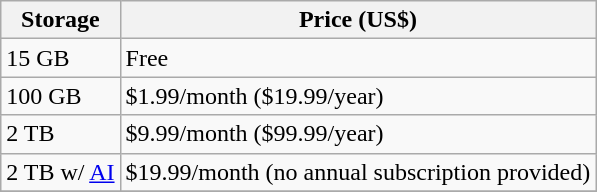<table class="wikitable">
<tr>
<th>Storage</th>
<th>Price (US$)</th>
</tr>
<tr>
<td>15 GB</td>
<td>Free</td>
</tr>
<tr>
<td>100 GB</td>
<td>$1.99/month ($19.99/year)</td>
</tr>
<tr>
<td>2 TB</td>
<td>$9.99/month ($99.99/year)</td>
</tr>
<tr>
<td>2 TB w/ <a href='#'>AI</a></td>
<td>$19.99/month (no annual subscription provided)</td>
</tr>
<tr>
</tr>
</table>
